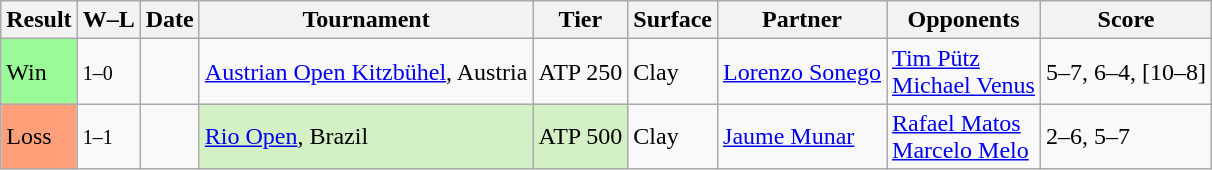<table class="sortable wikitable">
<tr>
<th>Result</th>
<th class="unsortable">W–L</th>
<th>Date</th>
<th>Tournament</th>
<th>Tier</th>
<th>Surface</th>
<th>Partner</th>
<th>Opponents</th>
<th class="unsortable">Score</th>
</tr>
<tr>
<td bgcolor=98fb98>Win</td>
<td><small>1–0</small></td>
<td><a href='#'></a></td>
<td><a href='#'>Austrian Open Kitzbühel</a>, Austria</td>
<td>ATP 250</td>
<td>Clay</td>
<td> <a href='#'>Lorenzo Sonego</a></td>
<td> <a href='#'>Tim Pütz</a><br> <a href='#'>Michael Venus</a></td>
<td>5–7, 6–4, [10–8]</td>
</tr>
<tr>
<td bgcolor=ffa07a>Loss</td>
<td><small>1–1</small></td>
<td><a href='#'></a></td>
<td bgcolor=d4f1c5><a href='#'>Rio Open</a>, Brazil</td>
<td bgcolor=d4f1c5>ATP 500</td>
<td>Clay</td>
<td> <a href='#'>Jaume Munar</a></td>
<td> <a href='#'>Rafael Matos</a><br> <a href='#'>Marcelo Melo</a></td>
<td>2–6, 5–7</td>
</tr>
</table>
